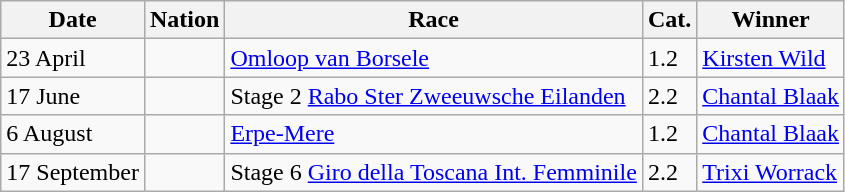<table class="wikitable sortable">
<tr>
<th>Date</th>
<th>Nation</th>
<th>Race</th>
<th>Cat.</th>
<th>Winner</th>
</tr>
<tr>
<td>23 April</td>
<td></td>
<td><a href='#'>Omloop van Borsele</a></td>
<td>1.2</td>
<td> <a href='#'>Kirsten Wild</a></td>
</tr>
<tr>
<td>17 June</td>
<td></td>
<td>Stage 2 <a href='#'>Rabo Ster Zweeuwsche Eilanden</a></td>
<td>2.2</td>
<td> <a href='#'>Chantal Blaak</a></td>
</tr>
<tr>
<td>6 August</td>
<td></td>
<td><a href='#'>Erpe-Mere</a></td>
<td>1.2</td>
<td> <a href='#'>Chantal Blaak</a></td>
</tr>
<tr>
<td>17 September</td>
<td></td>
<td>Stage 6 <a href='#'>Giro della Toscana Int. Femminile</a></td>
<td>2.2</td>
<td> <a href='#'>Trixi Worrack</a></td>
</tr>
</table>
